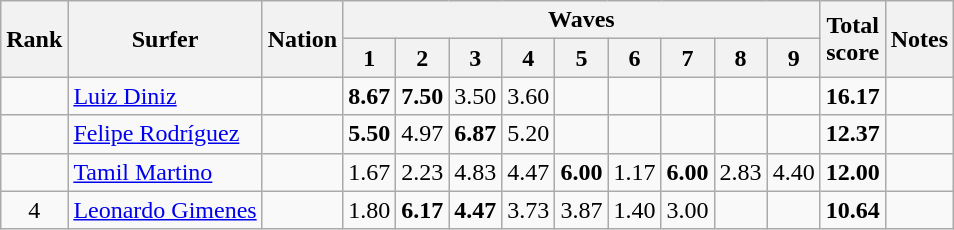<table class="wikitable sortable" style="text-align:center">
<tr>
<th rowspan=2>Rank</th>
<th rowspan=2>Surfer</th>
<th rowspan=2>Nation</th>
<th colspan=9>Waves</th>
<th rowspan=2>Total<br>score</th>
<th rowspan=2>Notes</th>
</tr>
<tr>
<th>1</th>
<th>2</th>
<th>3</th>
<th>4</th>
<th>5</th>
<th>6</th>
<th>7</th>
<th>8</th>
<th>9</th>
</tr>
<tr>
<td></td>
<td align=left><a href='#'>Luiz Diniz</a></td>
<td align=left></td>
<td><strong>8.67</strong></td>
<td><strong>7.50</strong></td>
<td>3.50</td>
<td>3.60</td>
<td></td>
<td></td>
<td></td>
<td></td>
<td></td>
<td><strong>16.17</strong></td>
<td></td>
</tr>
<tr>
<td></td>
<td align=left><a href='#'>Felipe Rodríguez</a></td>
<td align=left></td>
<td><strong>5.50</strong></td>
<td>4.97</td>
<td><strong>6.87</strong></td>
<td>5.20</td>
<td></td>
<td></td>
<td></td>
<td></td>
<td></td>
<td><strong>12.37</strong></td>
<td></td>
</tr>
<tr>
<td></td>
<td align=left><a href='#'>Tamil Martino</a></td>
<td align=left></td>
<td>1.67</td>
<td>2.23</td>
<td>4.83</td>
<td>4.47</td>
<td><strong>6.00</strong></td>
<td>1.17</td>
<td><strong>6.00</strong></td>
<td>2.83</td>
<td>4.40</td>
<td><strong>12.00</strong></td>
<td></td>
</tr>
<tr>
<td>4</td>
<td align=left><a href='#'>Leonardo Gimenes</a></td>
<td align=left></td>
<td>1.80</td>
<td><strong>6.17</strong></td>
<td><strong>4.47</strong></td>
<td>3.73</td>
<td>3.87</td>
<td>1.40</td>
<td>3.00</td>
<td></td>
<td></td>
<td><strong>10.64</strong></td>
<td></td>
</tr>
</table>
